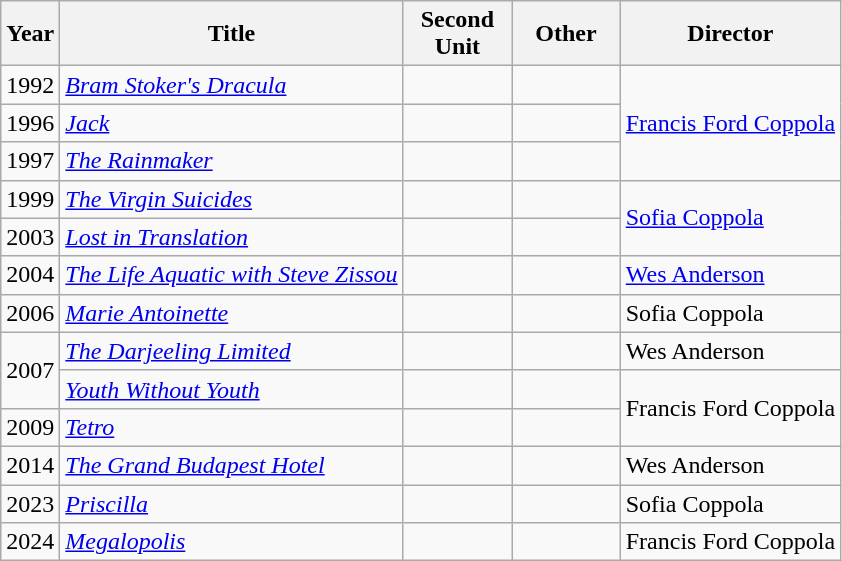<table class="wikitable sortable">
<tr>
<th>Year</th>
<th>Title</th>
<th width=65>Second Unit</th>
<th width=65>Other</th>
<th class="unsortable">Director</th>
</tr>
<tr>
<td>1992</td>
<td><em><a href='#'>Bram Stoker's Dracula</a></em></td>
<td></td>
<td></td>
<td rowspan="3"><a href='#'>Francis Ford Coppola</a></td>
</tr>
<tr>
<td>1996</td>
<td><em><a href='#'>Jack</a></em></td>
<td></td>
<td></td>
</tr>
<tr>
<td>1997</td>
<td><em><a href='#'>The Rainmaker</a></em></td>
<td></td>
<td></td>
</tr>
<tr>
<td>1999</td>
<td><em><a href='#'>The Virgin Suicides</a></em></td>
<td></td>
<td></td>
<td rowspan="2"><a href='#'>Sofia Coppola</a></td>
</tr>
<tr>
<td>2003</td>
<td><em><a href='#'>Lost in Translation</a></em></td>
<td></td>
<td></td>
</tr>
<tr>
<td>2004</td>
<td><em><a href='#'>The Life Aquatic with Steve Zissou</a></em></td>
<td></td>
<td></td>
<td><a href='#'>Wes Anderson</a></td>
</tr>
<tr>
<td>2006</td>
<td><em><a href='#'>Marie Antoinette</a></em></td>
<td></td>
<td></td>
<td>Sofia Coppola</td>
</tr>
<tr>
<td rowspan="2">2007</td>
<td><em><a href='#'>The Darjeeling Limited</a></em></td>
<td></td>
<td></td>
<td>Wes Anderson</td>
</tr>
<tr>
<td><em><a href='#'>Youth Without Youth</a></em></td>
<td></td>
<td></td>
<td rowspan="2">Francis Ford Coppola</td>
</tr>
<tr>
<td>2009</td>
<td><em><a href='#'>Tetro</a></em></td>
<td></td>
<td></td>
</tr>
<tr>
<td>2014</td>
<td><em><a href='#'>The Grand Budapest Hotel</a></em></td>
<td></td>
<td></td>
<td>Wes Anderson</td>
</tr>
<tr>
<td>2023</td>
<td><em><a href='#'>Priscilla</a></em></td>
<td></td>
<td></td>
<td>Sofia Coppola</td>
</tr>
<tr>
<td>2024</td>
<td><em><a href='#'>Megalopolis</a></em></td>
<td></td>
<td></td>
<td>Francis Ford Coppola</td>
</tr>
</table>
